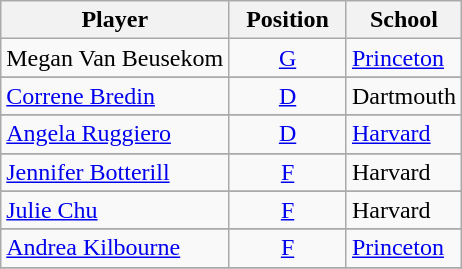<table class="wikitable">
<tr>
<th>Player</th>
<th>  Position  </th>
<th>School</th>
</tr>
<tr>
<td>Megan Van Beusekom</td>
<td align=center><a href='#'>G</a></td>
<td><a href='#'>Princeton</a></td>
</tr>
<tr>
</tr>
<tr>
<td><a href='#'>Correne Bredin</a></td>
<td align=center><a href='#'>D</a></td>
<td>Dartmouth</td>
</tr>
<tr>
</tr>
<tr>
<td><a href='#'>Angela Ruggiero</a></td>
<td align=center><a href='#'>D</a></td>
<td><a href='#'>Harvard</a></td>
</tr>
<tr>
</tr>
<tr>
<td><a href='#'>Jennifer Botterill</a></td>
<td align=center><a href='#'>F</a></td>
<td>Harvard</td>
</tr>
<tr>
</tr>
<tr>
<td><a href='#'>Julie Chu</a></td>
<td align=center><a href='#'>F</a></td>
<td>Harvard</td>
</tr>
<tr>
</tr>
<tr>
<td><a href='#'>Andrea Kilbourne</a></td>
<td align=center><a href='#'>F</a></td>
<td><a href='#'>Princeton</a></td>
</tr>
<tr>
</tr>
</table>
